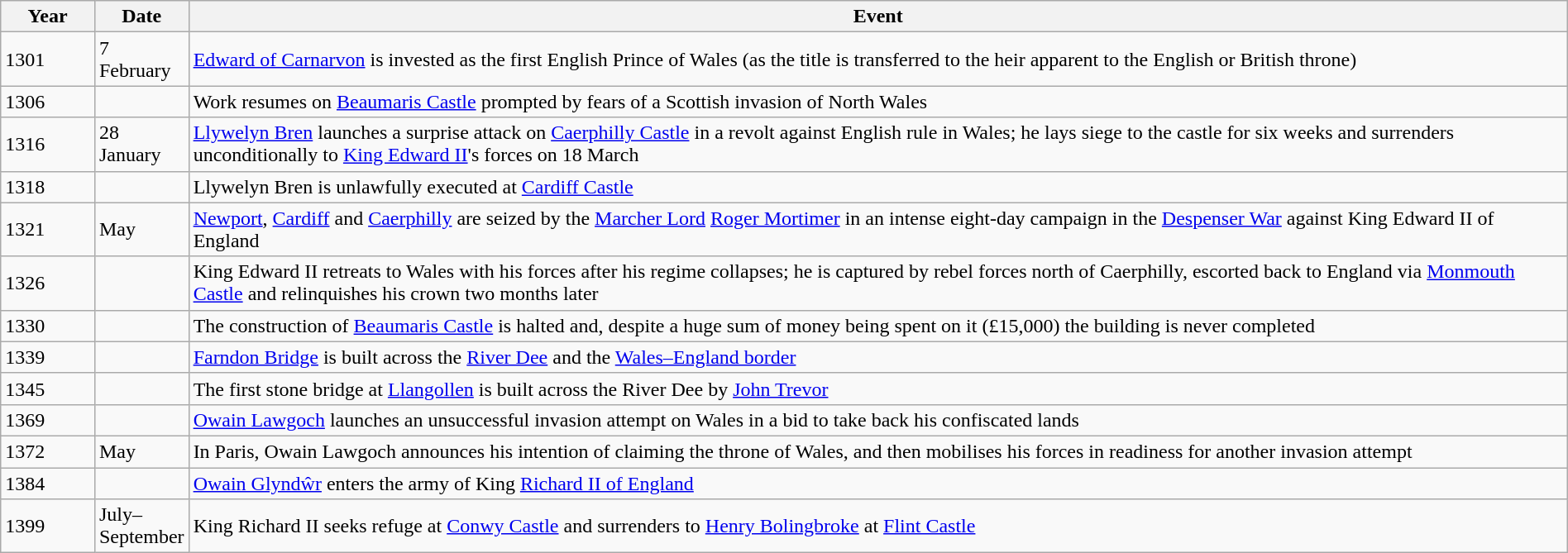<table class="wikitable" width="100%">
<tr>
<th style="width:6%">Year</th>
<th style="width:6%">Date</th>
<th>Event</th>
</tr>
<tr>
<td>1301</td>
<td>7 February</td>
<td><a href='#'>Edward of Carnarvon</a> is invested as the first English Prince of Wales (as the title is transferred to the heir apparent to the English or British throne)</td>
</tr>
<tr>
<td>1306</td>
<td></td>
<td>Work resumes on <a href='#'>Beaumaris Castle</a> prompted by fears of a Scottish invasion of North Wales</td>
</tr>
<tr>
<td>1316</td>
<td>28 January</td>
<td><a href='#'>Llywelyn Bren</a> launches a surprise attack on <a href='#'>Caerphilly Castle</a> in a revolt against English rule in Wales; he lays siege to the castle for six weeks and surrenders unconditionally to <a href='#'>King Edward II</a>'s forces on 18 March</td>
</tr>
<tr>
<td>1318</td>
<td></td>
<td>Llywelyn Bren is unlawfully executed at <a href='#'>Cardiff Castle</a></td>
</tr>
<tr>
<td>1321</td>
<td>May</td>
<td><a href='#'>Newport</a>, <a href='#'>Cardiff</a> and <a href='#'>Caerphilly</a> are seized by the <a href='#'>Marcher Lord</a> <a href='#'>Roger Mortimer</a> in an intense eight-day campaign in the <a href='#'>Despenser War</a> against King Edward II of England</td>
</tr>
<tr>
<td>1326</td>
<td></td>
<td>King Edward II retreats to Wales with his forces after his regime collapses; he is captured by rebel forces north of Caerphilly, escorted back to England via <a href='#'>Monmouth Castle</a> and relinquishes his crown two months later</td>
</tr>
<tr>
<td>1330</td>
<td></td>
<td>The construction of <a href='#'>Beaumaris Castle</a> is halted and, despite a huge sum of money being spent on it (£15,000) the building is never completed</td>
</tr>
<tr>
<td>1339</td>
<td></td>
<td><a href='#'>Farndon Bridge</a> is built across the <a href='#'>River Dee</a> and the <a href='#'>Wales–England border</a></td>
</tr>
<tr>
<td>1345</td>
<td></td>
<td>The first stone bridge at <a href='#'>Llangollen</a> is built across the River Dee by <a href='#'>John Trevor</a></td>
</tr>
<tr>
<td>1369</td>
<td></td>
<td><a href='#'>Owain Lawgoch</a> launches an unsuccessful invasion attempt on Wales in a bid to take back his confiscated lands</td>
</tr>
<tr>
<td>1372</td>
<td>May</td>
<td>In Paris, Owain Lawgoch announces his intention of claiming the throne of Wales, and then mobilises his forces in readiness for another invasion attempt</td>
</tr>
<tr>
<td>1384</td>
<td></td>
<td><a href='#'>Owain Glyndŵr</a> enters the army of King <a href='#'>Richard II of England</a></td>
</tr>
<tr>
<td>1399</td>
<td>July–September</td>
<td>King Richard II seeks refuge at <a href='#'>Conwy Castle</a> and surrenders to <a href='#'>Henry Bolingbroke</a> at <a href='#'>Flint Castle</a></td>
</tr>
</table>
